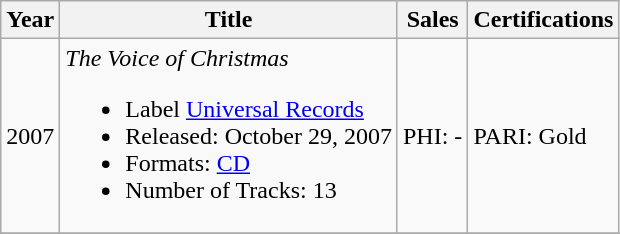<table class="wikitable">
<tr>
<th>Year</th>
<th>Title</th>
<th>Sales</th>
<th>Certifications</th>
</tr>
<tr>
<td>2007</td>
<td><em>The Voice of Christmas</em><br><ul><li>Label <a href='#'>Universal Records</a></li><li>Released: October 29, 2007</li><li>Formats: <a href='#'>CD</a></li><li>Number of Tracks: 13</li></ul></td>
<td>PHI: -</td>
<td>PARI: Gold</td>
</tr>
<tr>
</tr>
</table>
